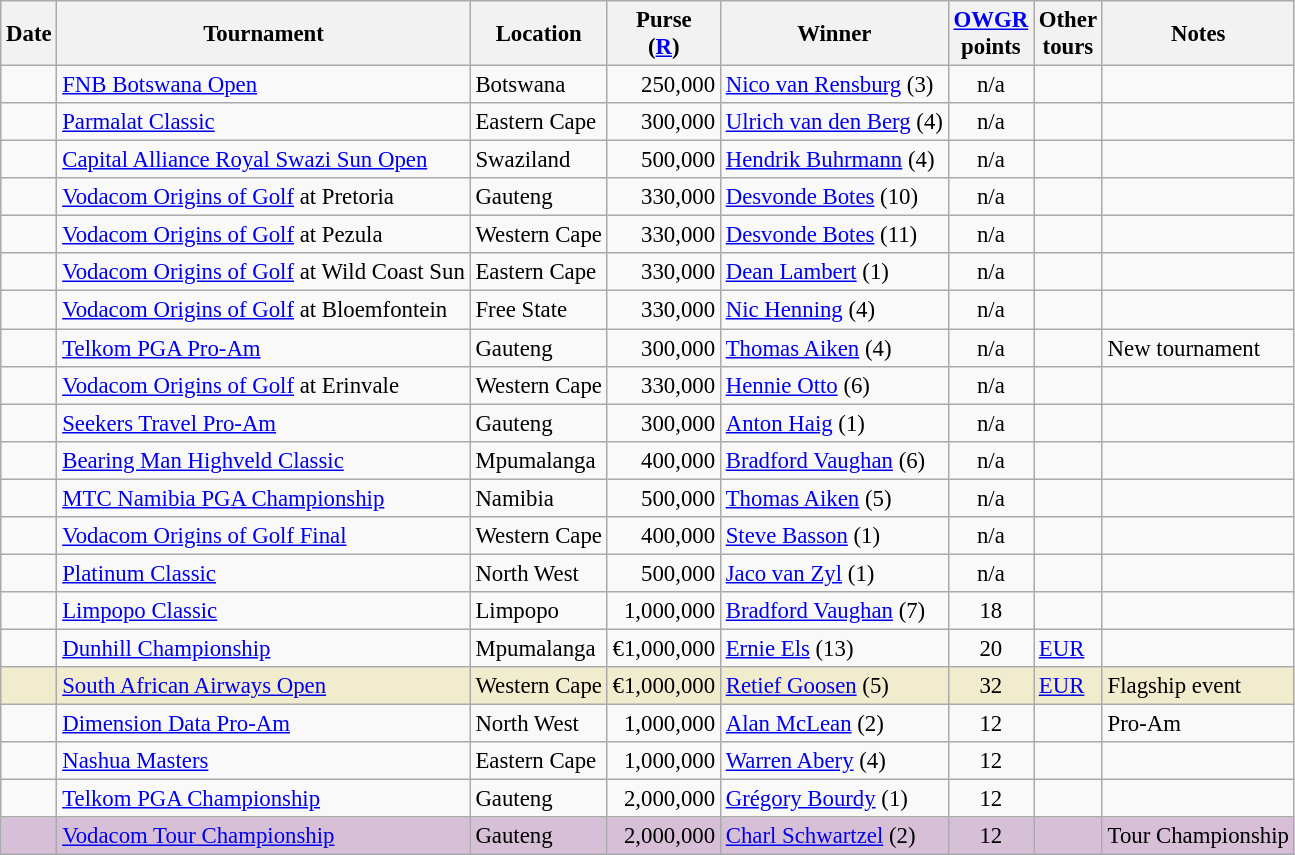<table class="wikitable" style="font-size:95%">
<tr>
<th>Date</th>
<th>Tournament</th>
<th>Location</th>
<th>Purse<br>(<a href='#'>R</a>)</th>
<th>Winner</th>
<th><a href='#'>OWGR</a><br>points</th>
<th>Other<br>tours</th>
<th>Notes</th>
</tr>
<tr>
<td></td>
<td><a href='#'>FNB Botswana Open</a></td>
<td>Botswana</td>
<td align=right>250,000</td>
<td> <a href='#'>Nico van Rensburg</a> (3)</td>
<td align=center>n/a</td>
<td></td>
<td></td>
</tr>
<tr>
<td></td>
<td><a href='#'>Parmalat Classic</a></td>
<td>Eastern Cape</td>
<td align=right>300,000</td>
<td> <a href='#'>Ulrich van den Berg</a> (4)</td>
<td align=center>n/a</td>
<td></td>
<td></td>
</tr>
<tr>
<td></td>
<td><a href='#'>Capital Alliance Royal Swazi Sun Open</a></td>
<td>Swaziland</td>
<td align=right>500,000</td>
<td> <a href='#'>Hendrik Buhrmann</a> (4)</td>
<td align=center>n/a</td>
<td></td>
<td></td>
</tr>
<tr>
<td></td>
<td><a href='#'>Vodacom Origins of Golf</a> at Pretoria</td>
<td>Gauteng</td>
<td align=right>330,000</td>
<td> <a href='#'>Desvonde Botes</a> (10)</td>
<td align=center>n/a</td>
<td></td>
<td></td>
</tr>
<tr>
<td></td>
<td><a href='#'>Vodacom Origins of Golf</a> at Pezula</td>
<td>Western Cape</td>
<td align=right>330,000</td>
<td> <a href='#'>Desvonde Botes</a> (11)</td>
<td align=center>n/a</td>
<td></td>
<td></td>
</tr>
<tr>
<td></td>
<td><a href='#'>Vodacom Origins of Golf</a> at Wild Coast Sun</td>
<td>Eastern Cape</td>
<td align=right>330,000</td>
<td> <a href='#'>Dean Lambert</a> (1)</td>
<td align=center>n/a</td>
<td></td>
<td></td>
</tr>
<tr>
<td></td>
<td><a href='#'>Vodacom Origins of Golf</a> at Bloemfontein</td>
<td>Free State</td>
<td align=right>330,000</td>
<td> <a href='#'>Nic Henning</a> (4)</td>
<td align=center>n/a</td>
<td></td>
<td></td>
</tr>
<tr>
<td></td>
<td><a href='#'>Telkom PGA Pro-Am</a></td>
<td>Gauteng</td>
<td align=right>300,000</td>
<td> <a href='#'>Thomas Aiken</a> (4)</td>
<td align=center>n/a</td>
<td></td>
<td>New tournament</td>
</tr>
<tr>
<td></td>
<td><a href='#'>Vodacom Origins of Golf</a> at Erinvale</td>
<td>Western Cape</td>
<td align=right>330,000</td>
<td> <a href='#'>Hennie Otto</a> (6)</td>
<td align=center>n/a</td>
<td></td>
<td></td>
</tr>
<tr>
<td></td>
<td><a href='#'>Seekers Travel Pro-Am</a></td>
<td>Gauteng</td>
<td align=right>300,000</td>
<td> <a href='#'>Anton Haig</a> (1)</td>
<td align=center>n/a</td>
<td></td>
<td></td>
</tr>
<tr>
<td></td>
<td><a href='#'>Bearing Man Highveld Classic</a></td>
<td>Mpumalanga</td>
<td align=right>400,000</td>
<td> <a href='#'>Bradford Vaughan</a> (6)</td>
<td align=center>n/a</td>
<td></td>
<td></td>
</tr>
<tr>
<td></td>
<td><a href='#'>MTC Namibia PGA Championship</a></td>
<td>Namibia</td>
<td align=right>500,000</td>
<td> <a href='#'>Thomas Aiken</a> (5)</td>
<td align=center>n/a</td>
<td></td>
<td></td>
</tr>
<tr>
<td></td>
<td><a href='#'>Vodacom Origins of Golf Final</a></td>
<td>Western Cape</td>
<td align=right>400,000</td>
<td> <a href='#'>Steve Basson</a> (1)</td>
<td align=center>n/a</td>
<td></td>
<td></td>
</tr>
<tr>
<td></td>
<td><a href='#'>Platinum Classic</a></td>
<td>North West</td>
<td align=right>500,000</td>
<td> <a href='#'>Jaco van Zyl</a> (1)</td>
<td align=center>n/a</td>
<td></td>
<td></td>
</tr>
<tr>
<td></td>
<td><a href='#'>Limpopo Classic</a></td>
<td>Limpopo</td>
<td align=right>1,000,000</td>
<td> <a href='#'>Bradford Vaughan</a> (7)</td>
<td align=center>18</td>
<td></td>
<td></td>
</tr>
<tr>
<td></td>
<td><a href='#'>Dunhill Championship</a></td>
<td>Mpumalanga</td>
<td align=right>€1,000,000</td>
<td> <a href='#'>Ernie Els</a> (13)</td>
<td align=center>20</td>
<td><a href='#'>EUR</a></td>
<td></td>
</tr>
<tr style="background:#f2ecce;">
<td></td>
<td><a href='#'>South African Airways Open</a></td>
<td>Western Cape</td>
<td align=right>€1,000,000</td>
<td> <a href='#'>Retief Goosen</a> (5)</td>
<td align=center>32</td>
<td><a href='#'>EUR</a></td>
<td>Flagship event</td>
</tr>
<tr>
<td></td>
<td><a href='#'>Dimension Data Pro-Am</a></td>
<td>North West</td>
<td align=right>1,000,000</td>
<td> <a href='#'>Alan McLean</a> (2)</td>
<td align=center>12</td>
<td></td>
<td>Pro-Am</td>
</tr>
<tr>
<td></td>
<td><a href='#'>Nashua Masters</a></td>
<td>Eastern Cape</td>
<td align=right>1,000,000</td>
<td> <a href='#'>Warren Abery</a> (4)</td>
<td align=center>12</td>
<td></td>
<td></td>
</tr>
<tr>
<td></td>
<td><a href='#'>Telkom PGA Championship</a></td>
<td>Gauteng</td>
<td align=right>2,000,000</td>
<td> <a href='#'>Grégory Bourdy</a> (1)</td>
<td align=center>12</td>
<td></td>
<td></td>
</tr>
<tr style="background:thistle;">
<td></td>
<td><a href='#'>Vodacom Tour Championship</a></td>
<td>Gauteng</td>
<td align=right>2,000,000</td>
<td> <a href='#'>Charl Schwartzel</a> (2)</td>
<td align=center>12</td>
<td></td>
<td>Tour Championship</td>
</tr>
</table>
